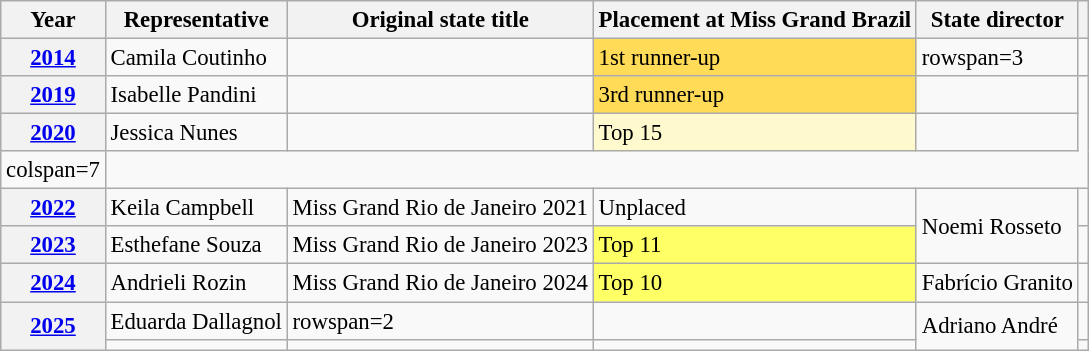<table class="wikitable defaultcenter col2left" style="font-size:95%;">
<tr>
<th>Year</th>
<th>Representative</th>
<th>Original state title</th>
<th>Placement at Miss Grand Brazil</th>
<th>State director</th>
<th></th>
</tr>
<tr>
<th><a href='#'>2014</a></th>
<td>Camila Coutinho</td>
<td></td>
<td bgcolor=#FFDB58>1st runner-up</td>
<td>rowspan=3 </td>
<td></td>
</tr>
<tr>
<th><a href='#'>2019</a></th>
<td>Isabelle Pandini</td>
<td></td>
<td bgcolor=#FFDB58>3rd runner-up</td>
<td></td>
</tr>
<tr>
<th><a href='#'>2020</a></th>
<td>Jessica Nunes</td>
<td></td>
<td bgcolor=#FFFACD>Top 15</td>
<td></td>
</tr>
<tr>
<td>colspan=7 </td>
</tr>
<tr>
<th><a href='#'>2022</a></th>
<td>Keila Campbell</td>
<td>Miss Grand Rio de Janeiro 2021</td>
<td>Unplaced</td>
<td rowspan=2>Noemi Rosseto</td>
<td></td>
</tr>
<tr>
<th><a href='#'>2023</a></th>
<td>Esthefane Souza</td>
<td>Miss Grand Rio de Janeiro 2023</td>
<td bgcolor=#FFFF66>Top 11</td>
<td></td>
</tr>
<tr>
<th><a href='#'>2024</a></th>
<td>Andrieli Rozin</td>
<td>Miss Grand Rio de Janeiro 2024</td>
<td bgcolor=#FFFF66>Top 10</td>
<td>Fabrício Granito</td>
<td></td>
</tr>
<tr>
<th rowspan=2><a href='#'>2025</a></th>
<td>Eduarda Dallagnol</td>
<td>rowspan=2 </td>
<td></td>
<td rowspan=2>Adriano André</td>
<td></td>
</tr>
<tr>
<td></td>
<td></td>
</tr>
</table>
